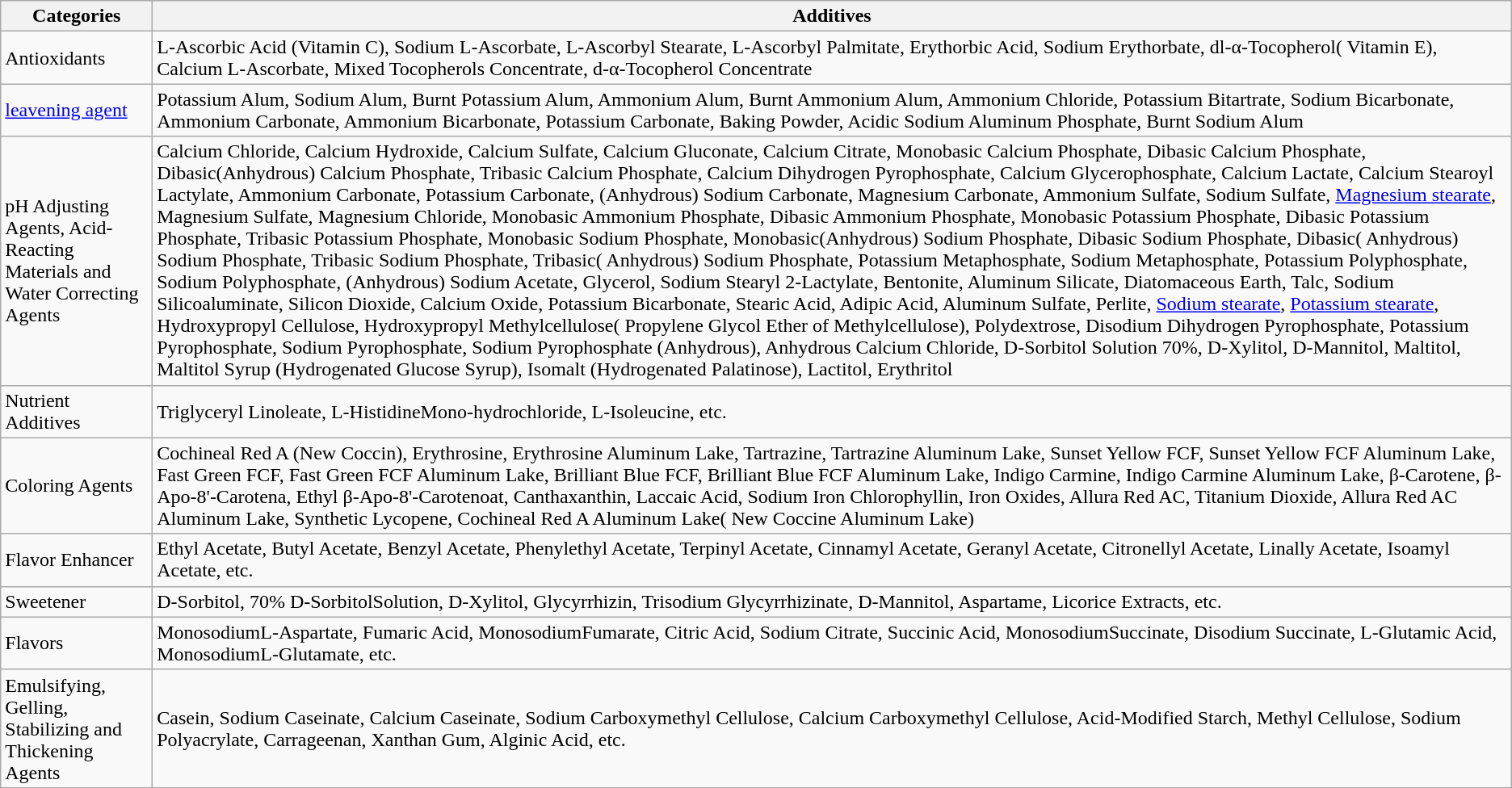<table class="wikitable">
<tr>
<th>Categories</th>
<th>Additives</th>
</tr>
<tr>
<td>Antioxidants</td>
<td>L-Ascorbic Acid (Vitamin C), Sodium L-Ascorbate, L-Ascorbyl Stearate, L-Ascorbyl Palmitate, Erythorbic Acid, Sodium Erythorbate, dl-α-Tocopherol( Vitamin E), Calcium L-Ascorbate, Mixed Tocopherols Concentrate, d-α-Tocopherol Concentrate</td>
</tr>
<tr>
<td><a href='#'>leavening agent</a></td>
<td>Potassium Alum, Sodium Alum, Burnt Potassium Alum, Ammonium Alum, Burnt Ammonium Alum, Ammonium Chloride, Potassium Bitartrate, Sodium Bicarbonate, Ammonium Carbonate, Ammonium Bicarbonate, Potassium Carbonate, Baking Powder, Acidic Sodium Aluminum Phosphate, Burnt Sodium Alum</td>
</tr>
<tr>
<td>pH Adjusting Agents, Acid-Reacting Materials and Water Correcting Agents</td>
<td>Calcium Chloride, Calcium Hydroxide, Calcium Sulfate, Calcium Gluconate, Calcium Citrate, Monobasic Calcium Phosphate, Dibasic Calcium Phosphate, Dibasic(Anhydrous) Calcium Phosphate, Tribasic Calcium Phosphate, Calcium Dihydrogen Pyrophosphate, Calcium Glycerophosphate, Calcium Lactate, Calcium Stearoyl Lactylate, Ammonium Carbonate, Potassium Carbonate, (Anhydrous) Sodium Carbonate, Magnesium Carbonate, Ammonium Sulfate, Sodium Sulfate, <a href='#'>Magnesium stearate</a>, Magnesium Sulfate, Magnesium Chloride, Monobasic Ammonium Phosphate, Dibasic Ammonium Phosphate, Monobasic Potassium Phosphate, Dibasic Potassium Phosphate, Tribasic Potassium Phosphate, Monobasic Sodium Phosphate, Monobasic(Anhydrous) Sodium Phosphate, Dibasic Sodium Phosphate, Dibasic( Anhydrous) Sodium Phosphate, Tribasic Sodium Phosphate, Tribasic( Anhydrous) Sodium Phosphate, Potassium Metaphosphate, Sodium Metaphosphate, Potassium Polyphosphate, Sodium Polyphosphate, (Anhydrous) Sodium Acetate, Glycerol, Sodium Stearyl 2-Lactylate, Bentonite, Aluminum Silicate, Diatomaceous Earth, Talc, Sodium Silicoaluminate, Silicon Dioxide, Calcium Oxide, Potassium Bicarbonate, Stearic Acid, Adipic Acid, Aluminum Sulfate, Perlite, <a href='#'>Sodium stearate</a>, <a href='#'>Potassium stearate</a>, Hydroxypropyl Cellulose, Hydroxypropyl Methylcellulose( Propylene Glycol Ether of Methylcellulose), Polydextrose, Disodium Dihydrogen Pyrophosphate, Potassium Pyrophosphate, Sodium Pyrophosphate, Sodium Pyrophosphate (Anhydrous), Anhydrous Calcium Chloride, D-Sorbitol Solution 70%, D-Xylitol, D-Mannitol, Maltitol, Maltitol Syrup (Hydrogenated Glucose Syrup), Isomalt (Hydrogenated Palatinose), Lactitol, Erythritol</td>
</tr>
<tr>
<td>Nutrient Additives</td>
<td>Triglyceryl Linoleate, L-HistidineMono-hydrochloride, L-Isoleucine, etc.</td>
</tr>
<tr>
<td>Coloring Agents</td>
<td>Cochineal Red A (New Coccin), Erythrosine, Erythrosine Aluminum Lake, Tartrazine, Tartrazine Aluminum Lake, Sunset Yellow FCF, Sunset Yellow FCF Aluminum Lake, Fast Green FCF, Fast Green FCF Aluminum Lake, Brilliant Blue FCF, Brilliant Blue FCF Aluminum Lake, Indigo Carmine, Indigo Carmine Aluminum Lake, β-Carotene, β-Apo-8'-Carotena, Ethyl β-Apo-8'-Carotenoat, Canthaxanthin, Laccaic Acid, Sodium Iron Chlorophyllin, Iron Oxides, Allura Red AC, Titanium Dioxide, Allura Red AC Aluminum Lake, Synthetic Lycopene, Cochineal Red A Aluminum Lake( New Coccine Aluminum Lake)</td>
</tr>
<tr>
<td>Flavor Enhancer</td>
<td>Ethyl Acetate, Butyl Acetate, Benzyl Acetate, Phenylethyl Acetate, Terpinyl Acetate, Cinnamyl Acetate, Geranyl Acetate, Citronellyl Acetate, Linally Acetate, Isoamyl Acetate, etc.</td>
</tr>
<tr>
<td>Sweetener</td>
<td>D-Sorbitol, 70% D-SorbitolSolution, D-Xylitol, Glycyrrhizin, Trisodium Glycyrrhizinate, D-Mannitol, Aspartame, Licorice Extracts, etc.</td>
</tr>
<tr>
<td>Flavors</td>
<td>MonosodiumL-Aspartate, Fumaric Acid, MonosodiumFumarate, Citric Acid, Sodium Citrate, Succinic Acid, MonosodiumSuccinate, Disodium Succinate, L-Glutamic Acid, MonosodiumL-Glutamate, etc.</td>
</tr>
<tr>
<td>Emulsifying, Gelling, Stabilizing and Thickening Agents</td>
<td>Casein, Sodium Caseinate, Calcium Caseinate, Sodium Carboxymethyl Cellulose, Calcium Carboxymethyl Cellulose, Acid-Modified Starch, Methyl Cellulose, Sodium Polyacrylate, Carrageenan, Xanthan Gum, Alginic Acid, etc.</td>
</tr>
</table>
